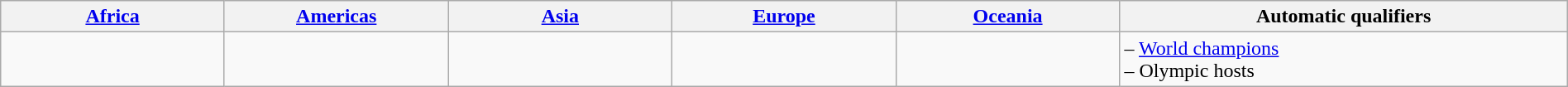<table class=wikitable width=100%>
<tr>
<th width=13%><a href='#'>Africa</a></th>
<th width=13%><a href='#'>Americas</a></th>
<th width=13%><a href='#'>Asia</a></th>
<th width=13%><a href='#'>Europe</a></th>
<th width=13%><a href='#'>Oceania</a></th>
<th width=26%>Automatic qualifiers</th>
</tr>
<tr valign=top>
<td></td>
<td><br><br></td>
<td></td>
<td><br><br></td>
<td><br></td>
<td> – <a href='#'>World champions</a><br> – Olympic hosts</td>
</tr>
</table>
